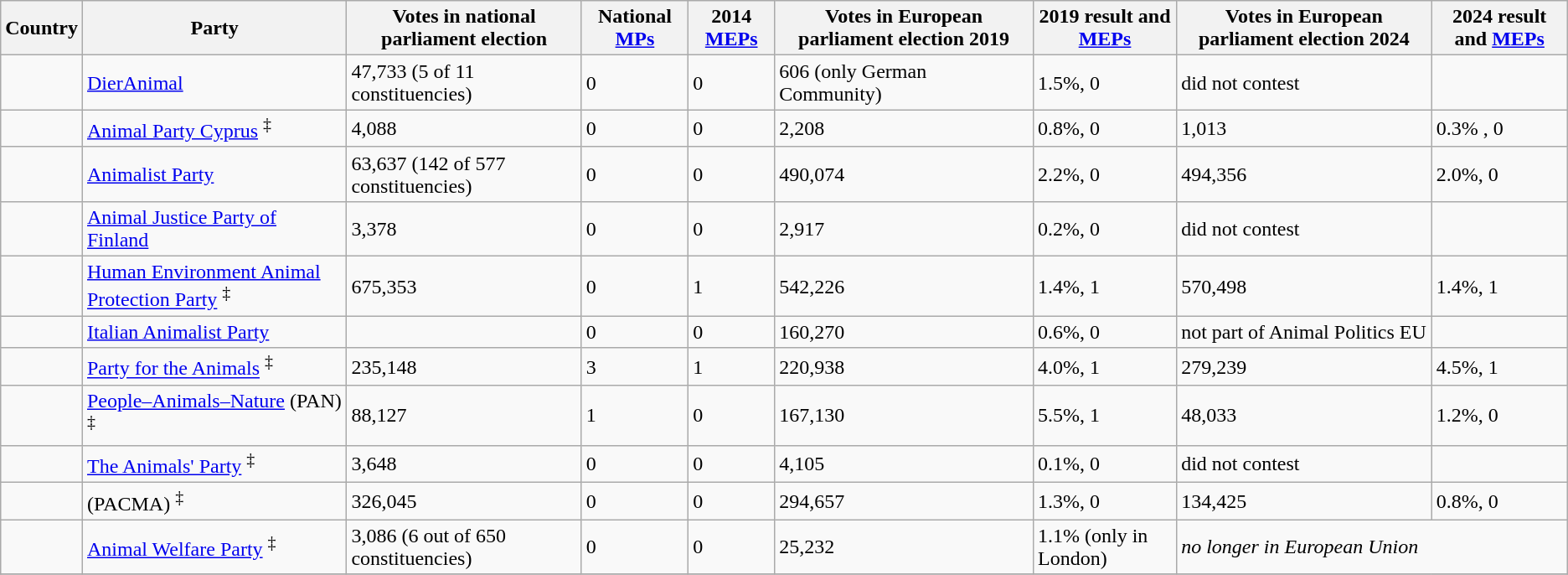<table class="wikitable sortable">
<tr>
<th>Country</th>
<th>Party</th>
<th>Votes in national parliament election</th>
<th>National <a href='#'>MPs</a></th>
<th>2014 <a href='#'>MEPs</a></th>
<th>Votes in European parliament election 2019</th>
<th>2019 result and <a href='#'>MEPs</a></th>
<th>Votes in European parliament election 2024</th>
<th>2024 result and <a href='#'>MEPs</a></th>
</tr>
<tr>
<td></td>
<td><a href='#'>DierAnimal</a></td>
<td>47,733 (5 of 11 constituencies)</td>
<td>0</td>
<td>0</td>
<td>606 (only German Community)</td>
<td>1.5%, 0</td>
<td>did not contest</td>
<td></td>
</tr>
<tr>
<td></td>
<td><a href='#'>Animal Party Cyprus</a> <sup>‡</sup></td>
<td>4,088</td>
<td>0</td>
<td>0</td>
<td>2,208</td>
<td>0.8%, 0</td>
<td>1,013</td>
<td>0.3% , 0</td>
</tr>
<tr>
<td></td>
<td><a href='#'>Animalist Party</a></td>
<td>63,637 (142 of 577 constituencies)</td>
<td>0</td>
<td>0</td>
<td>490,074</td>
<td>2.2%, 0</td>
<td>494,356</td>
<td>2.0%, 0</td>
</tr>
<tr>
<td></td>
<td><a href='#'>Animal Justice Party of Finland</a></td>
<td>3,378</td>
<td>0</td>
<td>0</td>
<td>2,917</td>
<td>0.2%, 0</td>
<td>did not contest</td>
<td></td>
</tr>
<tr>
<td></td>
<td><a href='#'>Human Environment Animal Protection Party</a> <sup>‡</sup></td>
<td>675,353</td>
<td>0</td>
<td>1</td>
<td>542,226</td>
<td>1.4%, 1</td>
<td>570,498</td>
<td>1.4%, 1</td>
</tr>
<tr>
<td></td>
<td><a href='#'>Italian Animalist Party</a></td>
<td></td>
<td>0</td>
<td>0</td>
<td>160,270</td>
<td>0.6%, 0</td>
<td>not part of Animal Politics EU</td>
<td></td>
</tr>
<tr>
<td></td>
<td><a href='#'>Party for the Animals</a> <sup>‡</sup></td>
<td>235,148</td>
<td>3</td>
<td>1</td>
<td>220,938</td>
<td>4.0%, 1</td>
<td>279,239</td>
<td>4.5%, 1</td>
</tr>
<tr>
<td></td>
<td><a href='#'>People–Animals–Nature</a> (PAN) <sup>‡</sup></td>
<td>88,127</td>
<td>1</td>
<td>0</td>
<td>167,130</td>
<td>5.5%, 1</td>
<td>48,033</td>
<td>1.2%, 0</td>
</tr>
<tr>
<td></td>
<td><a href='#'>The Animals' Party</a> <sup>‡</sup></td>
<td>3,648</td>
<td>0</td>
<td>0</td>
<td>4,105</td>
<td>0.1%, 0</td>
<td>did not contest</td>
<td></td>
</tr>
<tr>
<td></td>
<td> (PACMA) <sup>‡</sup></td>
<td>326,045</td>
<td>0</td>
<td>0</td>
<td>294,657</td>
<td>1.3%, 0</td>
<td>134,425</td>
<td>0.8%, 0</td>
</tr>
<tr>
<td></td>
<td><a href='#'>Animal Welfare Party</a> <sup>‡</sup></td>
<td>3,086	(6 out of 650 constituencies)</td>
<td>0</td>
<td>0</td>
<td>25,232</td>
<td>1.1% (only in London)</td>
<td colspan=2><em>no longer in European Union</em></td>
</tr>
<tr>
</tr>
</table>
